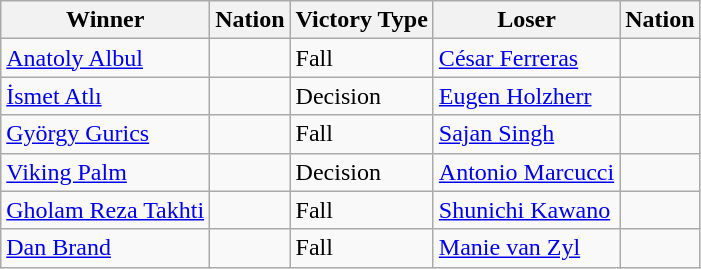<table class="wikitable sortable" style="text-align:left;">
<tr>
<th>Winner</th>
<th>Nation</th>
<th>Victory Type</th>
<th>Loser</th>
<th>Nation</th>
</tr>
<tr>
<td><a href='#'>Anatoly Albul</a></td>
<td></td>
<td>Fall</td>
<td><a href='#'>César Ferreras</a></td>
<td></td>
</tr>
<tr>
<td><a href='#'>İsmet Atlı</a></td>
<td></td>
<td>Decision</td>
<td><a href='#'>Eugen Holzherr</a></td>
<td></td>
</tr>
<tr>
<td><a href='#'>György Gurics</a></td>
<td></td>
<td>Fall</td>
<td><a href='#'>Sajan Singh</a></td>
<td></td>
</tr>
<tr>
<td><a href='#'>Viking Palm</a></td>
<td></td>
<td>Decision</td>
<td><a href='#'>Antonio Marcucci</a></td>
<td></td>
</tr>
<tr>
<td><a href='#'>Gholam Reza Takhti</a></td>
<td></td>
<td>Fall</td>
<td><a href='#'>Shunichi Kawano</a></td>
<td></td>
</tr>
<tr>
<td><a href='#'>Dan Brand</a></td>
<td></td>
<td>Fall</td>
<td><a href='#'>Manie van Zyl</a></td>
<td></td>
</tr>
</table>
